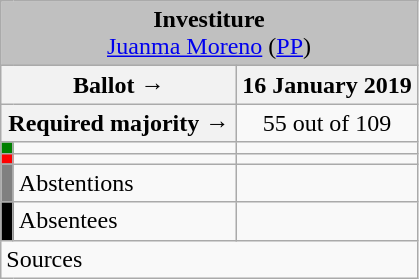<table class="wikitable" style="text-align:center;">
<tr>
<td colspan="3" align="center" bgcolor="#C0C0C0"><strong>Investiture</strong><br><a href='#'>Juanma Moreno</a> (<a href='#'>PP</a>)</td>
</tr>
<tr>
<th colspan="2" width="150px">Ballot →</th>
<th>16 January 2019</th>
</tr>
<tr>
<th colspan="2">Required majority →</th>
<td>55 out of 109 </td>
</tr>
<tr>
<th width="1px" style="background:green;"></th>
<td align="left"></td>
<td></td>
</tr>
<tr>
<th style="color:inherit;background:red;"></th>
<td align="left"></td>
<td></td>
</tr>
<tr>
<th style="color:inherit;background:gray;"></th>
<td align="left"><span>Abstentions</span></td>
<td></td>
</tr>
<tr>
<th style="color:inherit;background:black;"></th>
<td align="left"><span>Absentees</span></td>
<td></td>
</tr>
<tr>
<td align="left" colspan="3">Sources</td>
</tr>
</table>
